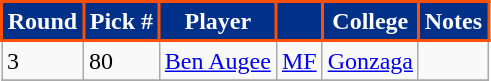<table class="wikitable" style="text-align:left; font-size:100%;">
<tr>
<th style="background-color:#003087; color:#FFFFFF; border:2px solid #FE5000;" scope="col">Round</th>
<th style="background-color:#003087; color:#FFFFFF; border:2px solid #FE5000;" scope="col">Pick #</th>
<th style="background-color:#003087; color:#FFFFFF; border:2px solid #FE5000;" scope="col">Player</th>
<th style="background-color:#003087; color:#FFFFFF; border:2px solid #FE5000;" scope="col"></th>
<th style="background-color:#003087; color:#FFFFFF; border:2px solid #FE5000;" scope="col">College</th>
<th style="background-color:#003087; color:#FFFFFF; border:2px solid #FE5000;" scope="col">Notes</th>
</tr>
<tr>
<td>3</td>
<td>80</td>
<td> <a href='#'>Ben Augee</a></td>
<td><a href='#'>MF</a></td>
<td><a href='#'>Gonzaga</a></td>
<td></td>
</tr>
<tr>
</tr>
</table>
